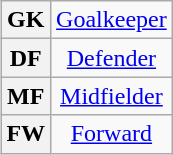<table class="wikitable plainrowheaders" style="text-align:center;margin-left:1em;float:right">
<tr>
<th>GK</th>
<td><a href='#'>Goalkeeper</a></td>
</tr>
<tr>
<th>DF</th>
<td><a href='#'>Defender</a></td>
</tr>
<tr>
<th>MF</th>
<td><a href='#'>Midfielder</a></td>
</tr>
<tr>
<th>FW</th>
<td><a href='#'>Forward</a></td>
</tr>
</table>
